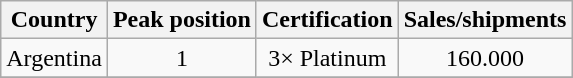<table class="wikitable">
<tr>
<th>Country</th>
<th>Peak position</th>
<th>Certification</th>
<th>Sales/shipments</th>
</tr>
<tr>
<td>Argentina</td>
<td align="center">1</td>
<td align="center">3× Platinum</td>
<td align="center">160.000</td>
</tr>
<tr>
</tr>
</table>
